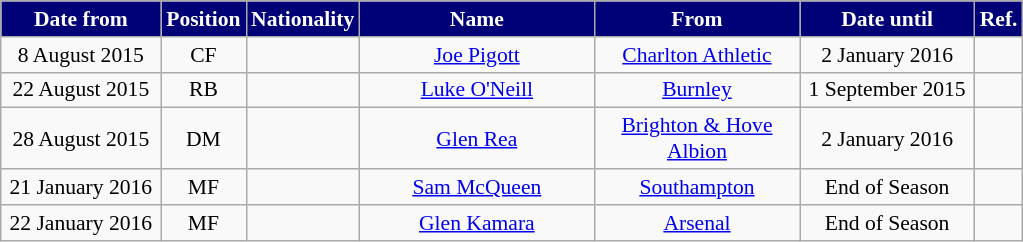<table class="wikitable" style="text-align:center; font-size:90%; ">
<tr>
<th style="background:#000077; color:#FFFFFF; width:100px;">Date from</th>
<th style="background:#000077; color:#FFFFFF; width:50px;">Position</th>
<th style="background:#000077; color:#FFFFFF; width:50px;">Nationality</th>
<th style="background:#000077; color:#FFFFFF; width:150px;">Name</th>
<th style="background:#000077; color:#FFFFFF; width:130px;">From</th>
<th style="background:#000077; color:#FFFFFF; width:110px;">Date until</th>
<th style="background:#000077; color:#FFFFFF; width:25px;">Ref.</th>
</tr>
<tr>
<td>8 August 2015</td>
<td>CF</td>
<td></td>
<td><a href='#'>Joe Pigott</a></td>
<td><a href='#'>Charlton Athletic</a></td>
<td>2 January 2016</td>
<td></td>
</tr>
<tr>
<td>22 August 2015</td>
<td>RB</td>
<td></td>
<td><a href='#'>Luke O'Neill</a></td>
<td><a href='#'>Burnley</a></td>
<td>1 September 2015</td>
<td></td>
</tr>
<tr>
<td>28 August 2015</td>
<td>DM</td>
<td></td>
<td><a href='#'>Glen Rea</a></td>
<td><a href='#'>Brighton & Hove Albion</a></td>
<td>2 January 2016</td>
<td></td>
</tr>
<tr>
<td>21 January 2016</td>
<td>MF</td>
<td></td>
<td><a href='#'>Sam McQueen</a></td>
<td><a href='#'>Southampton</a></td>
<td>End of Season</td>
<td></td>
</tr>
<tr>
<td>22 January 2016</td>
<td>MF</td>
<td></td>
<td><a href='#'>Glen Kamara</a></td>
<td><a href='#'>Arsenal</a></td>
<td>End of Season</td>
<td></td>
</tr>
</table>
